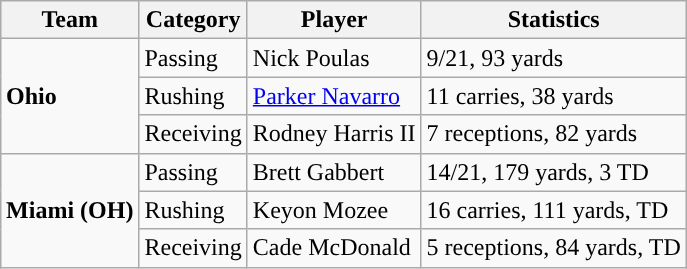<table class="wikitable" style="float: right;">
<tr>
<th>Team</th>
<th>Category</th>
<th>Player</th>
<th>Statistics</th>
</tr>
<tr>
<td rowspan=3><strong>Ohio</strong></td>
<td>Passing</td>
<td>Nick Poulas</td>
<td>9/21, 93 yards</td>
</tr>
<tr>
<td>Rushing</td>
<td><a href='#'>Parker Navarro</a></td>
<td>11 carries, 38 yards</td>
</tr>
<tr>
<td>Receiving</td>
<td>Rodney Harris II</td>
<td>7 receptions, 82 yards</td>
</tr>
<tr>
<td rowspan=3><strong>Miami (OH)</strong></td>
<td>Passing</td>
<td>Brett Gabbert</td>
<td>14/21, 179 yards, 3 TD</td>
</tr>
<tr>
<td>Rushing</td>
<td>Keyon Mozee</td>
<td>16 carries, 111 yards, TD</td>
</tr>
<tr>
<td>Receiving</td>
<td>Cade McDonald</td>
<td>5 receptions, 84 yards, TD</td>
</tr>
</table>
